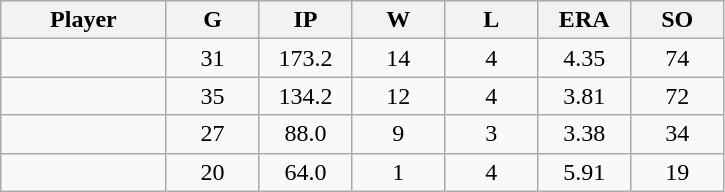<table class="wikitable sortable">
<tr>
<th bgcolor="#DDDDFF" width="16%">Player</th>
<th bgcolor="#DDDDFF" width="9%">G</th>
<th bgcolor="#DDDDFF" width="9%">IP</th>
<th bgcolor="#DDDDFF" width="9%">W</th>
<th bgcolor="#DDDDFF" width="9%">L</th>
<th bgcolor="#DDDDFF" width="9%">ERA</th>
<th bgcolor="#DDDDFF" width="9%">SO</th>
</tr>
<tr align="center">
<td></td>
<td>31</td>
<td>173.2</td>
<td>14</td>
<td>4</td>
<td>4.35</td>
<td>74</td>
</tr>
<tr align="center">
<td></td>
<td>35</td>
<td>134.2</td>
<td>12</td>
<td>4</td>
<td>3.81</td>
<td>72</td>
</tr>
<tr align="center">
<td></td>
<td>27</td>
<td>88.0</td>
<td>9</td>
<td>3</td>
<td>3.38</td>
<td>34</td>
</tr>
<tr align="center">
<td></td>
<td>20</td>
<td>64.0</td>
<td>1</td>
<td>4</td>
<td>5.91</td>
<td>19</td>
</tr>
</table>
